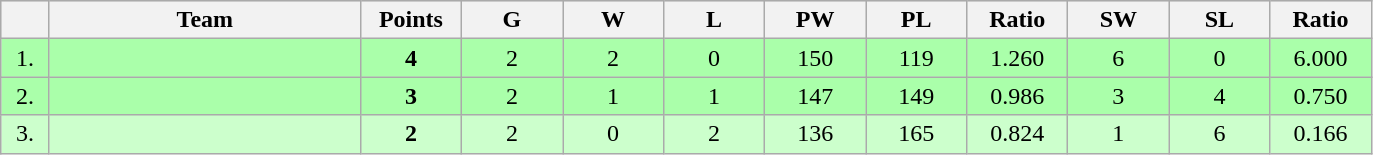<table class=wikitable style="text-align:center">
<tr style="background: #DCDCDC">
<th width="25"></th>
<th width="200">Team</th>
<th width="60">Points</th>
<th width="60">G</th>
<th width="60">W</th>
<th width="60">L</th>
<th width="60">PW</th>
<th width="60">PL</th>
<th width="60">Ratio</th>
<th width="60">SW</th>
<th width="60">SL</th>
<th width="60">Ratio</th>
</tr>
<tr style="background: #AAFFAA">
<td>1.</td>
<td align=left></td>
<td><strong>4</strong></td>
<td>2</td>
<td>2</td>
<td>0</td>
<td>150</td>
<td>119</td>
<td>1.260</td>
<td>6</td>
<td>0</td>
<td>6.000</td>
</tr>
<tr style="background: #AAFFAA">
<td>2.</td>
<td align=left></td>
<td><strong>3</strong></td>
<td>2</td>
<td>1</td>
<td>1</td>
<td>147</td>
<td>149</td>
<td>0.986</td>
<td>3</td>
<td>4</td>
<td>0.750</td>
</tr>
<tr style="background: #CCFFCC">
<td>3.</td>
<td align=left></td>
<td><strong>2</strong></td>
<td>2</td>
<td>0</td>
<td>2</td>
<td>136</td>
<td>165</td>
<td>0.824</td>
<td>1</td>
<td>6</td>
<td>0.166</td>
</tr>
</table>
